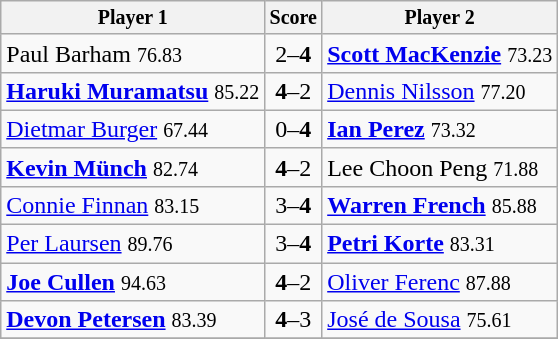<table class="wikitable">
<tr style="font-size:10pt;font-weight:bold">
<th>Player 1</th>
<th>Score</th>
<th>Player 2</th>
</tr>
<tr>
<td> Paul Barham <small><span>76.83</span></small></td>
<td align="center">2–<strong>4</strong></td>
<td> <strong><a href='#'>Scott MacKenzie</a></strong> <small><span>73.23</span></small></td>
</tr>
<tr>
<td> <strong><a href='#'>Haruki Muramatsu</a></strong> <small><span>85.22</span></small></td>
<td align="center"><strong>4</strong>–2</td>
<td> <a href='#'>Dennis Nilsson</a> <small><span>77.20</span></small></td>
</tr>
<tr>
<td> <a href='#'>Dietmar Burger</a> <small><span>67.44</span></small></td>
<td align="center">0–<strong>4</strong></td>
<td> <strong><a href='#'>Ian Perez</a></strong> <small><span>73.32</span></small></td>
</tr>
<tr>
<td> <strong><a href='#'>Kevin Münch</a></strong> <small><span>82.74</span></small></td>
<td align="center"><strong>4</strong>–2</td>
<td> Lee Choon Peng <small><span>71.88</span></small></td>
</tr>
<tr>
<td> <a href='#'>Connie Finnan</a> <small><span>83.15</span></small></td>
<td align="center">3–<strong>4</strong></td>
<td> <strong><a href='#'>Warren French</a></strong> <small><span>85.88</span></small></td>
</tr>
<tr>
<td> <a href='#'>Per Laursen</a> <small><span>89.76</span></small></td>
<td align="center">3–<strong>4</strong></td>
<td> <strong><a href='#'>Petri Korte</a></strong> <small><span>83.31</span></small></td>
</tr>
<tr>
<td> <strong><a href='#'>Joe Cullen</a></strong> <small><span>94.63</span></small></td>
<td align="center"><strong>4</strong>–2</td>
<td> <a href='#'>Oliver Ferenc</a> <small><span>87.88</span></small></td>
</tr>
<tr>
<td> <strong><a href='#'>Devon Petersen</a></strong> <small><span>83.39</span></small></td>
<td align="center"><strong>4</strong>–3</td>
<td> <a href='#'>José de Sousa</a> <small><span>75.61</span></small></td>
</tr>
<tr>
</tr>
</table>
